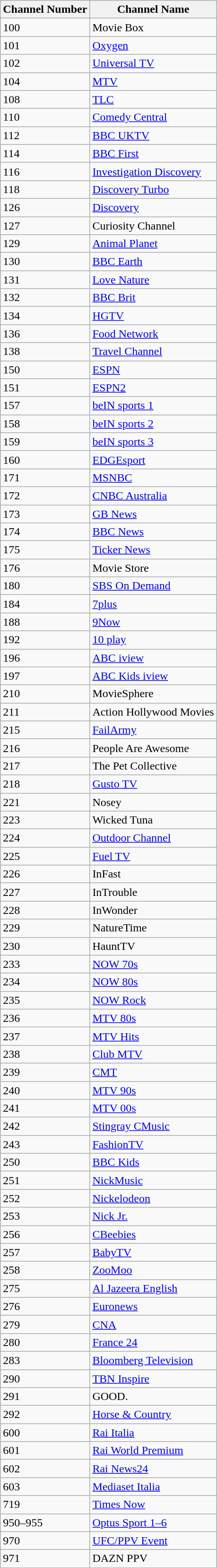<table class="wikitable">
<tr>
<th>Channel Number</th>
<th>Channel Name</th>
</tr>
<tr>
<td>100</td>
<td>Movie Box</td>
</tr>
<tr>
<td>101</td>
<td><a href='#'>Oxygen</a></td>
</tr>
<tr>
<td>102</td>
<td><a href='#'>Universal TV</a></td>
</tr>
<tr>
<td>104</td>
<td><a href='#'>MTV</a></td>
</tr>
<tr>
<td>108</td>
<td><a href='#'>TLC</a></td>
</tr>
<tr>
<td>110</td>
<td><a href='#'>Comedy Central</a></td>
</tr>
<tr>
<td>112</td>
<td><a href='#'>BBC UKTV</a></td>
</tr>
<tr>
<td>114</td>
<td><a href='#'>BBC First</a></td>
</tr>
<tr>
<td>116</td>
<td><a href='#'>Investigation Discovery</a></td>
</tr>
<tr>
<td>118</td>
<td><a href='#'>Discovery Turbo</a></td>
</tr>
<tr>
<td>126</td>
<td><a href='#'>Discovery</a></td>
</tr>
<tr>
<td>127</td>
<td>Curiosity Channel</td>
</tr>
<tr>
<td>129</td>
<td><a href='#'>Animal Planet</a></td>
</tr>
<tr>
<td>130</td>
<td><a href='#'>BBC Earth</a></td>
</tr>
<tr>
<td>131</td>
<td><a href='#'>Love Nature</a></td>
</tr>
<tr>
<td>132</td>
<td><a href='#'>BBC Brit</a></td>
</tr>
<tr>
<td>134</td>
<td><a href='#'>HGTV</a></td>
</tr>
<tr>
<td>136</td>
<td><a href='#'>Food Network</a></td>
</tr>
<tr>
<td>138</td>
<td><a href='#'>Travel Channel</a></td>
</tr>
<tr>
<td>150</td>
<td><a href='#'>ESPN</a></td>
</tr>
<tr>
<td>151</td>
<td><a href='#'>ESPN2</a></td>
</tr>
<tr>
<td>157</td>
<td><a href='#'>beIN sports 1</a></td>
</tr>
<tr>
<td>158</td>
<td><a href='#'>beIN sports 2</a></td>
</tr>
<tr>
<td>159</td>
<td><a href='#'>beIN sports 3</a></td>
</tr>
<tr>
<td>160</td>
<td><a href='#'>EDGEsport</a></td>
</tr>
<tr>
<td>171</td>
<td><a href='#'>MSNBC</a></td>
</tr>
<tr>
<td>172</td>
<td><a href='#'>CNBC Australia</a></td>
</tr>
<tr>
<td>173</td>
<td><a href='#'>GB News</a></td>
</tr>
<tr>
<td>174</td>
<td><a href='#'>BBC News</a></td>
</tr>
<tr>
<td>175</td>
<td><a href='#'>Ticker News</a></td>
</tr>
<tr>
<td>176</td>
<td>Movie Store</td>
</tr>
<tr>
<td>180</td>
<td><a href='#'>SBS On Demand</a></td>
</tr>
<tr>
<td>184</td>
<td><a href='#'>7plus</a></td>
</tr>
<tr>
<td>188</td>
<td><a href='#'>9Now</a></td>
</tr>
<tr>
<td>192</td>
<td><a href='#'>10 play</a></td>
</tr>
<tr>
<td>196</td>
<td><a href='#'>ABC iview</a></td>
</tr>
<tr>
<td>197</td>
<td><a href='#'>ABC Kids iview</a></td>
</tr>
<tr>
<td>210</td>
<td>MovieSphere</td>
</tr>
<tr>
<td>211</td>
<td>Action Hollywood Movies</td>
</tr>
<tr>
<td>215</td>
<td><a href='#'>FailArmy</a></td>
</tr>
<tr>
<td>216</td>
<td>People Are Awesome</td>
</tr>
<tr>
<td>217</td>
<td>The Pet Collective</td>
</tr>
<tr>
<td>218</td>
<td><a href='#'>Gusto TV</a></td>
</tr>
<tr>
<td>221</td>
<td>Nosey</td>
</tr>
<tr>
<td>223</td>
<td>Wicked Tuna</td>
</tr>
<tr>
<td>224</td>
<td><a href='#'>Outdoor Channel</a></td>
</tr>
<tr>
<td>225</td>
<td><a href='#'>Fuel TV</a></td>
</tr>
<tr>
<td>226</td>
<td>InFast</td>
</tr>
<tr>
<td>227</td>
<td>InTrouble</td>
</tr>
<tr>
<td>228</td>
<td>InWonder</td>
</tr>
<tr>
<td>229</td>
<td>NatureTime</td>
</tr>
<tr>
<td>230</td>
<td>HauntTV</td>
</tr>
<tr>
<td>233</td>
<td><a href='#'>NOW 70s</a></td>
</tr>
<tr>
<td>234</td>
<td><a href='#'>NOW 80s</a></td>
</tr>
<tr>
<td>235</td>
<td><a href='#'>NOW Rock</a></td>
</tr>
<tr>
<td>236</td>
<td><a href='#'>MTV 80s</a></td>
</tr>
<tr>
<td>237</td>
<td><a href='#'>MTV Hits</a></td>
</tr>
<tr>
<td>238</td>
<td><a href='#'>Club MTV</a></td>
</tr>
<tr>
<td>239</td>
<td><a href='#'>CMT</a></td>
</tr>
<tr>
<td>240</td>
<td><a href='#'>MTV 90s</a></td>
</tr>
<tr>
<td>241</td>
<td><a href='#'>MTV 00s</a></td>
</tr>
<tr>
<td>242</td>
<td><a href='#'>Stingray CMusic</a></td>
</tr>
<tr>
<td>243</td>
<td><a href='#'>FashionTV</a></td>
</tr>
<tr>
<td>250</td>
<td><a href='#'>BBC Kids</a></td>
</tr>
<tr>
<td>251</td>
<td><a href='#'>NickMusic</a></td>
</tr>
<tr>
<td>252</td>
<td><a href='#'>Nickelodeon</a></td>
</tr>
<tr>
<td>253</td>
<td><a href='#'>Nick Jr.</a></td>
</tr>
<tr>
<td>256</td>
<td><a href='#'>CBeebies</a></td>
</tr>
<tr>
<td>257</td>
<td><a href='#'>BabyTV</a></td>
</tr>
<tr>
<td>258</td>
<td><a href='#'>ZooMoo</a></td>
</tr>
<tr>
<td>275</td>
<td><a href='#'>Al Jazeera English</a></td>
</tr>
<tr>
<td>276</td>
<td><a href='#'>Euronews</a></td>
</tr>
<tr>
<td>279</td>
<td><a href='#'>CNA</a></td>
</tr>
<tr>
<td>280</td>
<td><a href='#'>France 24</a></td>
</tr>
<tr>
<td>283</td>
<td><a href='#'>Bloomberg Television</a></td>
</tr>
<tr>
<td>290</td>
<td><a href='#'>TBN Inspire</a></td>
</tr>
<tr>
<td>291</td>
<td>GOOD.</td>
</tr>
<tr>
<td>292</td>
<td><a href='#'>Horse & Country</a></td>
</tr>
<tr>
<td>600</td>
<td><a href='#'>Rai Italia</a></td>
</tr>
<tr>
<td>601</td>
<td><a href='#'>Rai World Premium</a></td>
</tr>
<tr>
<td>602</td>
<td><a href='#'>Rai News24</a></td>
</tr>
<tr>
<td>603</td>
<td><a href='#'>Mediaset Italia</a></td>
</tr>
<tr>
<td>719</td>
<td><a href='#'>Times Now</a></td>
</tr>
<tr>
<td>950–955</td>
<td><a href='#'>Optus Sport 1–6</a></td>
</tr>
<tr>
<td>970</td>
<td><a href='#'>UFC/PPV Event</a></td>
</tr>
<tr>
<td>971</td>
<td>DAZN PPV</td>
</tr>
</table>
